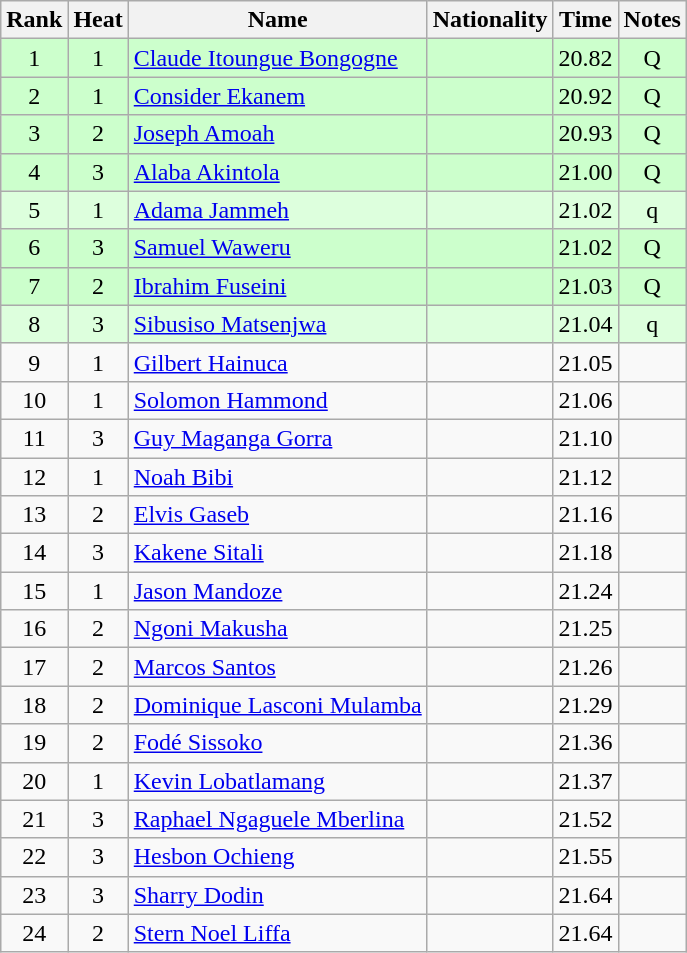<table class="wikitable sortable" style="text-align:center">
<tr>
<th>Rank</th>
<th>Heat</th>
<th>Name</th>
<th>Nationality</th>
<th>Time</th>
<th>Notes</th>
</tr>
<tr bgcolor=ccffcc>
<td>1</td>
<td>1</td>
<td align=left><a href='#'>Claude Itoungue Bongogne</a></td>
<td align=left></td>
<td>20.82</td>
<td>Q</td>
</tr>
<tr bgcolor=ccffcc>
<td>2</td>
<td>1</td>
<td align=left><a href='#'>Consider Ekanem</a></td>
<td align=left></td>
<td>20.92</td>
<td>Q</td>
</tr>
<tr bgcolor=ccffcc>
<td>3</td>
<td>2</td>
<td align=left><a href='#'>Joseph Amoah</a></td>
<td align=left></td>
<td>20.93</td>
<td>Q</td>
</tr>
<tr bgcolor=ccffcc>
<td>4</td>
<td>3</td>
<td align=left><a href='#'>Alaba Akintola</a></td>
<td align=left></td>
<td>21.00</td>
<td>Q</td>
</tr>
<tr bgcolor=ddffdd>
<td>5</td>
<td>1</td>
<td align=left><a href='#'>Adama Jammeh</a></td>
<td align=left></td>
<td>21.02</td>
<td>q</td>
</tr>
<tr bgcolor=ccffcc>
<td>6</td>
<td>3</td>
<td align=left><a href='#'>Samuel Waweru</a></td>
<td align=left></td>
<td>21.02</td>
<td>Q</td>
</tr>
<tr bgcolor=ccffcc>
<td>7</td>
<td>2</td>
<td align=left><a href='#'>Ibrahim Fuseini</a></td>
<td align=left></td>
<td>21.03</td>
<td>Q</td>
</tr>
<tr bgcolor=ddffdd>
<td>8</td>
<td>3</td>
<td align=left><a href='#'>Sibusiso Matsenjwa</a></td>
<td align=left></td>
<td>21.04</td>
<td>q</td>
</tr>
<tr>
<td>9</td>
<td>1</td>
<td align=left><a href='#'>Gilbert Hainuca</a></td>
<td align=left></td>
<td>21.05</td>
<td></td>
</tr>
<tr>
<td>10</td>
<td>1</td>
<td align=left><a href='#'>Solomon Hammond</a></td>
<td align=left></td>
<td>21.06</td>
<td></td>
</tr>
<tr>
<td>11</td>
<td>3</td>
<td align=left><a href='#'>Guy Maganga Gorra</a></td>
<td align=left></td>
<td>21.10</td>
<td></td>
</tr>
<tr>
<td>12</td>
<td>1</td>
<td align=left><a href='#'>Noah Bibi</a></td>
<td align=left></td>
<td>21.12</td>
<td></td>
</tr>
<tr>
<td>13</td>
<td>2</td>
<td align=left><a href='#'>Elvis Gaseb</a></td>
<td align=left></td>
<td>21.16</td>
<td></td>
</tr>
<tr>
<td>14</td>
<td>3</td>
<td align=left><a href='#'>Kakene Sitali</a></td>
<td align=left></td>
<td>21.18</td>
<td></td>
</tr>
<tr>
<td>15</td>
<td>1</td>
<td align=left><a href='#'>Jason Mandoze</a></td>
<td align=left></td>
<td>21.24</td>
<td></td>
</tr>
<tr>
<td>16</td>
<td>2</td>
<td align=left><a href='#'>Ngoni Makusha</a></td>
<td align=left></td>
<td>21.25</td>
<td></td>
</tr>
<tr>
<td>17</td>
<td>2</td>
<td align=left><a href='#'>Marcos Santos</a></td>
<td align=left></td>
<td>21.26</td>
<td></td>
</tr>
<tr>
<td>18</td>
<td>2</td>
<td align=left><a href='#'>Dominique Lasconi Mulamba</a></td>
<td align=left></td>
<td>21.29</td>
<td></td>
</tr>
<tr>
<td>19</td>
<td>2</td>
<td align=left><a href='#'>Fodé Sissoko</a></td>
<td align=left></td>
<td>21.36</td>
<td></td>
</tr>
<tr>
<td>20</td>
<td>1</td>
<td align=left><a href='#'>Kevin Lobatlamang</a></td>
<td align=left></td>
<td>21.37</td>
<td></td>
</tr>
<tr>
<td>21</td>
<td>3</td>
<td align=left><a href='#'>Raphael Ngaguele Mberlina</a></td>
<td align=left></td>
<td>21.52</td>
<td></td>
</tr>
<tr>
<td>22</td>
<td>3</td>
<td align=left><a href='#'>Hesbon Ochieng</a></td>
<td align=left></td>
<td>21.55</td>
<td></td>
</tr>
<tr>
<td>23</td>
<td>3</td>
<td align=left><a href='#'>Sharry Dodin</a></td>
<td align=left></td>
<td>21.64</td>
<td></td>
</tr>
<tr>
<td>24</td>
<td>2</td>
<td align=left><a href='#'>Stern Noel Liffa</a></td>
<td align=left></td>
<td>21.64</td>
<td></td>
</tr>
</table>
